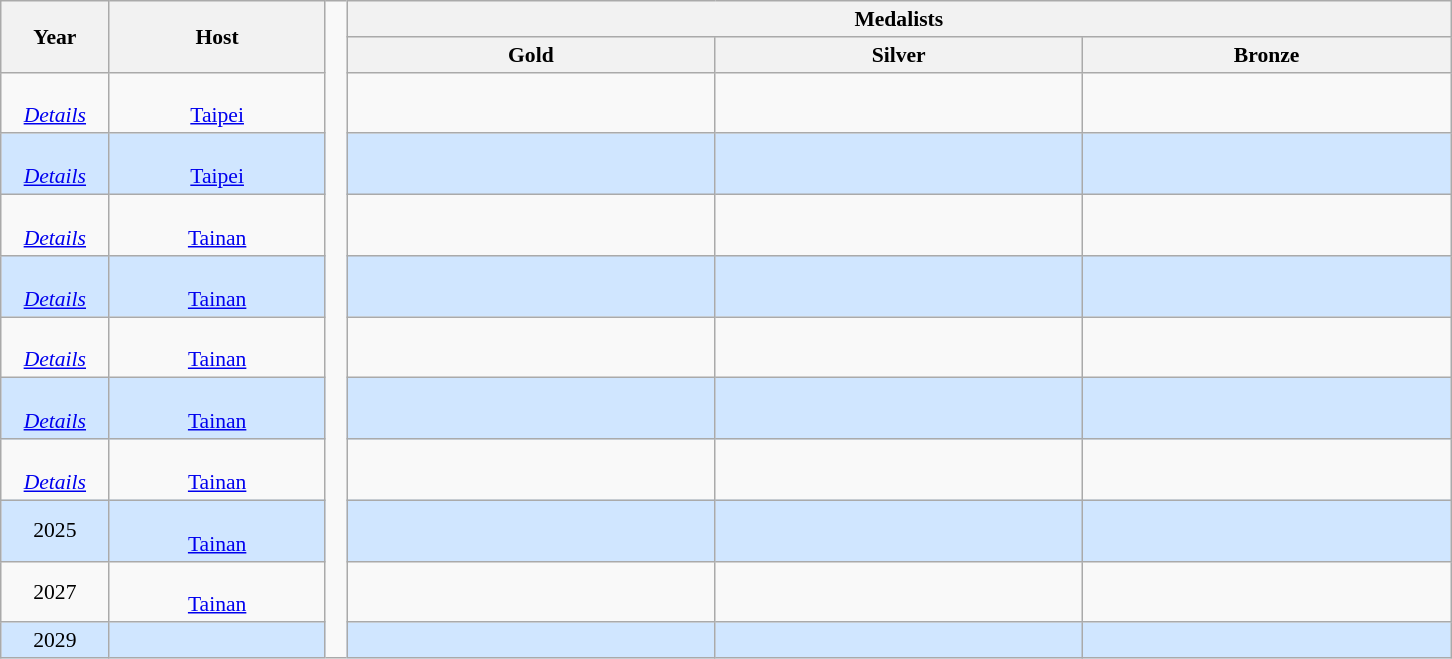<table class="wikitable" style="font-size:90%; text-align: center;">
<tr>
<th rowspan=2 width=5%>Year</th>
<th rowspan=2 width=10%>Host</th>
<td rowspan="12" width="1%" style="border-top:none;border-bottom:none;"></td>
<th colspan=3>Medalists</th>
</tr>
<tr>
<th width=17%>Gold</th>
<th width=17%>Silver</th>
<th width=17%>Bronze</th>
</tr>
<tr>
<td><br><em><a href='#'>Details</a></em></td>
<td><br><a href='#'>Taipei</a></td>
<td><strong></strong></td>
<td></td>
<td></td>
</tr>
<tr style="background: #D0E6FF;">
<td><br><em><a href='#'>Details</a></em></td>
<td><br><a href='#'>Taipei</a></td>
<td><strong></strong></td>
<td></td>
<td></td>
</tr>
<tr>
<td><br><em><a href='#'>Details</a></em></td>
<td><br><a href='#'>Tainan</a></td>
<td><strong></strong></td>
<td></td>
<td></td>
</tr>
<tr style="background: #D0E6FF;">
<td><br><em><a href='#'>Details</a></em></td>
<td><br><a href='#'>Tainan</a></td>
<td><strong></strong></td>
<td></td>
<td></td>
</tr>
<tr>
<td><br><em><a href='#'>Details</a></em></td>
<td><br><a href='#'>Tainan</a></td>
<td><strong></strong></td>
<td></td>
<td></td>
</tr>
<tr style="background: #D0E6FF;">
<td><br><em><a href='#'>Details</a></em></td>
<td><br><a href='#'>Tainan</a></td>
<td><strong></strong></td>
<td></td>
<td></td>
</tr>
<tr>
<td><br><em><a href='#'>Details</a></em></td>
<td><br><a href='#'>Tainan</a></td>
<td><strong></strong></td>
<td></td>
<td></td>
</tr>
<tr style="background: #D0E6FF;">
<td>2025</td>
<td><br><a href='#'>Tainan</a></td>
<td></td>
<td></td>
<td></td>
</tr>
<tr>
<td>2027</td>
<td><br><a href='#'>Tainan</a></td>
<td></td>
<td></td>
<td></td>
</tr>
<tr style="background: #D0E6FF;">
<td>2029</td>
<td></td>
<td></td>
<td></td>
<td></td>
</tr>
</table>
